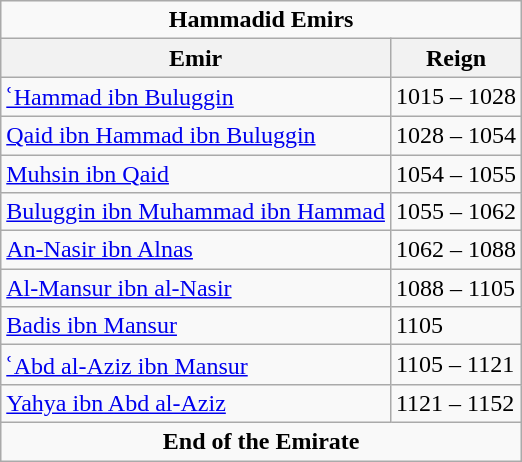<table class="wikitable">
<tr>
<td colspan="2" style="text-align:center;"><strong>Hammadid Emirs</strong></td>
</tr>
<tr>
<th>Emir</th>
<th>Reign</th>
</tr>
<tr>
<td><a href='#'>ʿHammad ibn Buluggin</a></td>
<td>1015 – 1028</td>
</tr>
<tr>
<td><a href='#'>Qaid ibn Hammad ibn Buluggin</a></td>
<td>1028 – 1054</td>
</tr>
<tr>
<td><a href='#'>Muhsin ibn Qaid</a></td>
<td>1054 – 1055</td>
</tr>
<tr>
<td><a href='#'>Buluggin ibn Muhammad ibn Hammad</a></td>
<td>1055 – 1062</td>
</tr>
<tr>
<td><a href='#'>An-Nasir ibn Alnas</a></td>
<td>1062 – 1088</td>
</tr>
<tr>
<td><a href='#'>Al-Mansur ibn al-Nasir</a></td>
<td>1088 – 1105</td>
</tr>
<tr>
<td><a href='#'>Badis ibn Mansur</a></td>
<td>1105</td>
</tr>
<tr>
<td><a href='#'>ʿAbd al-Aziz ibn Mansur</a></td>
<td>1105 – 1121</td>
</tr>
<tr>
<td><a href='#'>Yahya ibn Abd al-Aziz</a></td>
<td>1121 – 1152</td>
</tr>
<tr>
<td colspan="2" style="text-align:center;"><strong>End of the Emirate</strong></td>
</tr>
</table>
